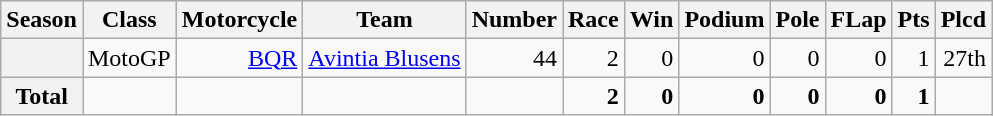<table class="wikitable">
<tr>
<th>Season</th>
<th>Class</th>
<th>Motorcycle</th>
<th>Team</th>
<th>Number</th>
<th>Race</th>
<th>Win</th>
<th>Podium</th>
<th>Pole</th>
<th>FLap</th>
<th>Pts</th>
<th>Plcd</th>
</tr>
<tr align="right">
<th></th>
<td>MotoGP</td>
<td><a href='#'>BQR</a></td>
<td><a href='#'>Avintia Blusens</a></td>
<td>44</td>
<td>2</td>
<td>0</td>
<td>0</td>
<td>0</td>
<td>0</td>
<td>1</td>
<td>27th</td>
</tr>
<tr align="right">
<th>Total</th>
<td></td>
<td></td>
<td></td>
<td></td>
<td><strong>2</strong></td>
<td><strong>0</strong></td>
<td><strong>0</strong></td>
<td><strong>0</strong></td>
<td><strong>0</strong></td>
<td><strong>1</strong></td>
<td></td>
</tr>
</table>
